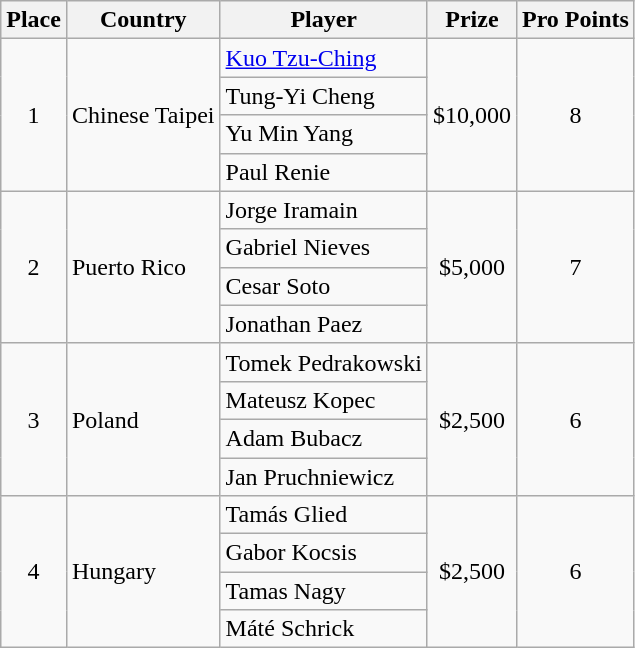<table class="wikitable">
<tr>
<th>Place</th>
<th>Country</th>
<th>Player</th>
<th>Prize</th>
<th>Pro Points</th>
</tr>
<tr>
<td rowspan="4" align=center>1</td>
<td rowspan="4"> Chinese Taipei</td>
<td><a href='#'>Kuo Tzu-Ching</a></td>
<td rowspan="4" align=center>$10,000</td>
<td rowspan="4" align=center>8</td>
</tr>
<tr>
<td>Tung-Yi Cheng</td>
</tr>
<tr>
<td>Yu Min Yang</td>
</tr>
<tr>
<td>Paul Renie</td>
</tr>
<tr>
<td rowspan="4" align=center>2</td>
<td rowspan="4"> Puerto Rico</td>
<td>Jorge Iramain</td>
<td rowspan="4" align=center>$5,000</td>
<td rowspan="4" align=center>7</td>
</tr>
<tr>
<td>Gabriel Nieves</td>
</tr>
<tr>
<td>Cesar Soto</td>
</tr>
<tr>
<td>Jonathan Paez</td>
</tr>
<tr>
<td rowspan="4" align=center>3</td>
<td rowspan="4"> Poland</td>
<td>Tomek Pedrakowski</td>
<td rowspan="4" align=center>$2,500</td>
<td rowspan="4" align=center>6</td>
</tr>
<tr>
<td>Mateusz Kopec</td>
</tr>
<tr>
<td>Adam Bubacz</td>
</tr>
<tr>
<td>Jan Pruchniewicz</td>
</tr>
<tr>
<td rowspan="4" align=center>4</td>
<td rowspan="4"> Hungary</td>
<td>Tamás Glied</td>
<td rowspan="4" align=center>$2,500</td>
<td rowspan="4" align=center>6</td>
</tr>
<tr>
<td>Gabor Kocsis</td>
</tr>
<tr>
<td>Tamas Nagy</td>
</tr>
<tr>
<td>Máté Schrick</td>
</tr>
</table>
